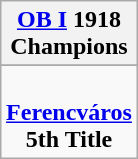<table class="wikitable" style="text-align: center; margin: 0 auto;">
<tr>
<th><a href='#'>OB I</a> 1918<br>Champions</th>
</tr>
<tr>
</tr>
<tr>
<td> <br><strong><a href='#'>Ferencváros</a></strong><br><strong>5th Title</strong></td>
</tr>
</table>
